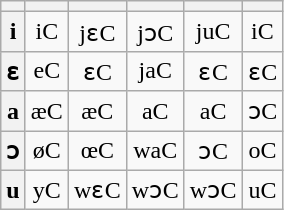<table class="wikitable" style="text-align:center">
<tr>
<th></th>
<th></th>
<th></th>
<th></th>
<th></th>
<th></th>
</tr>
<tr>
<th>i</th>
<td>iC</td>
<td>jɛC</td>
<td>jɔC</td>
<td>juC</td>
<td>iC</td>
</tr>
<tr>
<th>ɛ</th>
<td>eC</td>
<td>ɛC</td>
<td>jaC</td>
<td>ɛC</td>
<td>ɛC</td>
</tr>
<tr>
<th>a</th>
<td>æC</td>
<td>æC</td>
<td>aC</td>
<td>aC</td>
<td>ɔC</td>
</tr>
<tr>
<th>ɔ</th>
<td>øC</td>
<td>œC</td>
<td>waC</td>
<td>ɔC</td>
<td>oC</td>
</tr>
<tr>
<th>u</th>
<td>yC</td>
<td>wɛC</td>
<td>wɔC</td>
<td>wɔC</td>
<td>uC</td>
</tr>
</table>
